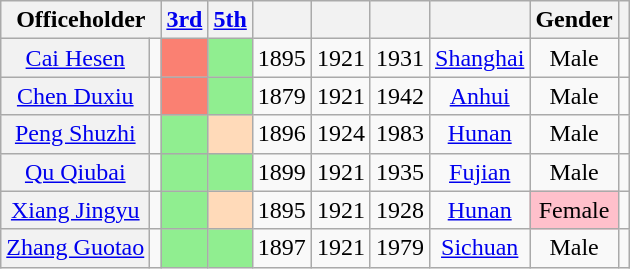<table class="wikitable sortable" style=text-align:center>
<tr>
<th scope=col colspan="2">Officeholder</th>
<th scope=col><a href='#'>3rd</a></th>
<th scope=col><a href='#'>5th</a></th>
<th scope=col></th>
<th scope=col></th>
<th scope=col></th>
<th scope=col></th>
<th scope=col>Gender</th>
<th scope=col class="unsortable"></th>
</tr>
<tr>
<th align="center" scope="row" style="font-weight:normal;"><a href='#'>Cai Hesen</a></th>
<td></td>
<td bgcolor = Salmon></td>
<td bgcolor = LightGreen></td>
<td>1895</td>
<td>1921</td>
<td>1931</td>
<td><a href='#'>Shanghai</a></td>
<td>Male</td>
<td></td>
</tr>
<tr>
<th align="center" scope="row" style="font-weight:normal;"><a href='#'>Chen Duxiu</a></th>
<td></td>
<td bgcolor = Salmon></td>
<td bgcolor = LightGreen></td>
<td>1879</td>
<td>1921</td>
<td>1942</td>
<td><a href='#'>Anhui</a></td>
<td>Male</td>
<td></td>
</tr>
<tr>
<th align="center" scope="row" style="font-weight:normal;"><a href='#'>Peng Shuzhi</a></th>
<td></td>
<td bgcolor = LightGreen></td>
<td bgcolor = PeachPuff></td>
<td>1896</td>
<td>1924</td>
<td>1983</td>
<td><a href='#'>Hunan</a></td>
<td>Male</td>
<td></td>
</tr>
<tr>
<th align="center" scope="row" style="font-weight:normal;"><a href='#'>Qu Qiubai</a></th>
<td></td>
<td bgcolor = LightGreen></td>
<td bgcolor = LightGreen></td>
<td>1899</td>
<td>1921</td>
<td>1935</td>
<td><a href='#'>Fujian</a></td>
<td>Male</td>
<td></td>
</tr>
<tr>
<th align="center" scope="row" style="font-weight:normal;"><a href='#'>Xiang Jingyu</a></th>
<td></td>
<td bgcolor = LightGreen></td>
<td bgcolor = PeachPuff></td>
<td>1895</td>
<td>1921</td>
<td>1928</td>
<td><a href='#'>Hunan</a></td>
<td style="background: Pink">Female</td>
<td></td>
</tr>
<tr>
<th align="center" scope="row" style="font-weight:normal;"><a href='#'>Zhang Guotao</a></th>
<td></td>
<td bgcolor = LightGreen></td>
<td bgcolor = LightGreen></td>
<td>1897</td>
<td>1921</td>
<td>1979</td>
<td><a href='#'>Sichuan</a></td>
<td>Male</td>
<td></td>
</tr>
</table>
